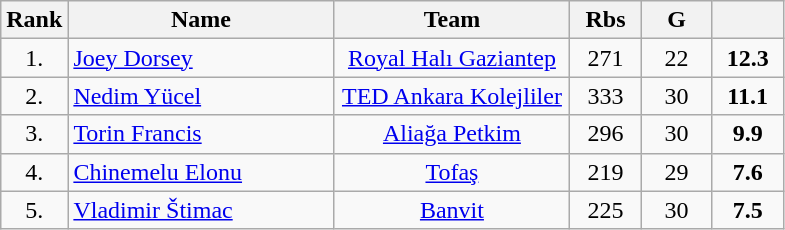<table class="wikitable" style="text-align: center;">
<tr>
<th>Rank</th>
<th width=170>Name</th>
<th width=150>Team</th>
<th width=40>Rbs</th>
<th width=40>G</th>
<th width=40></th>
</tr>
<tr>
<td>1.</td>
<td align="left"> <a href='#'>Joey Dorsey</a></td>
<td><a href='#'>Royal Halı Gaziantep</a></td>
<td>271</td>
<td>22</td>
<td><strong>12.3</strong></td>
</tr>
<tr>
<td>2.</td>
<td align="left"> <a href='#'>Nedim Yücel</a></td>
<td><a href='#'>TED Ankara Kolejliler</a></td>
<td>333</td>
<td>30</td>
<td><strong>11.1</strong></td>
</tr>
<tr>
<td>3.</td>
<td align="left"> <a href='#'>Torin Francis</a></td>
<td><a href='#'>Aliağa Petkim</a></td>
<td>296</td>
<td>30</td>
<td><strong>9.9</strong></td>
</tr>
<tr>
<td>4.</td>
<td align="left"> <a href='#'>Chinemelu Elonu</a></td>
<td><a href='#'>Tofaş</a></td>
<td>219</td>
<td>29</td>
<td><strong>7.6</strong></td>
</tr>
<tr>
<td>5.</td>
<td align="left"> <a href='#'>Vladimir Štimac</a></td>
<td><a href='#'>Banvit</a></td>
<td>225</td>
<td>30</td>
<td><strong>7.5</strong></td>
</tr>
</table>
